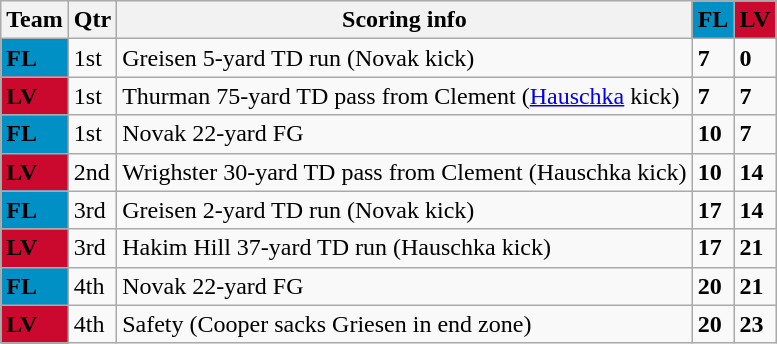<table class="wikitable">
<tr>
<th>Team</th>
<th>Qtr</th>
<th>Scoring info</th>
<th style="background:#0090C5;"><span>FL</span></th>
<th style="background:#CB092E;"><span>LV</span></th>
</tr>
<tr>
<td style="background:#0090C5;"><span><strong>FL</strong></span></td>
<td>1st</td>
<td>Greisen 5-yard TD run (Novak kick)</td>
<td><div><strong>7</strong></div></td>
<td><div><strong>0</strong></div></td>
</tr>
<tr>
<td style="background:#CB092E;"><span><strong>LV</strong></span></td>
<td>1st</td>
<td>Thurman 75-yard TD pass from Clement (<a href='#'>Hauschka</a> kick)</td>
<td><div><strong>7</strong></div></td>
<td><div><strong>7</strong></div></td>
</tr>
<tr>
<td style="background:#0090C5;"><span><strong>FL</strong></span></td>
<td>1st</td>
<td>Novak 22-yard FG</td>
<td><div><strong>10</strong></div></td>
<td><div><strong>7</strong></div></td>
</tr>
<tr>
<td style="background:#CB092E;"><span><strong>LV</strong></span></td>
<td>2nd</td>
<td>Wrighster 30-yard TD pass from Clement (Hauschka kick)</td>
<td><div><strong>10</strong></div></td>
<td><div><strong>14</strong></div></td>
</tr>
<tr>
<td style="background:#0090C5;"><span><strong>FL</strong></span></td>
<td>3rd</td>
<td>Greisen 2-yard TD run (Novak kick)</td>
<td><div><strong>17</strong></div></td>
<td><div><strong>14</strong></div></td>
</tr>
<tr>
<td style="background:#CB092E;"><span><strong>LV</strong></span></td>
<td>3rd</td>
<td>Hakim Hill 37-yard TD run (Hauschka kick)</td>
<td><div><strong>17</strong></div></td>
<td><div><strong>21</strong></div></td>
</tr>
<tr>
<td style="background:#0090C5;"><span><strong>FL</strong></span></td>
<td>4th</td>
<td>Novak 22-yard FG</td>
<td><div><strong>20</strong></div></td>
<td><div><strong>21</strong></div></td>
</tr>
<tr>
<td style="background:#CB092E;"><span><strong>LV</strong></span></td>
<td>4th</td>
<td>Safety (Cooper sacks Griesen in end zone)</td>
<td><div><strong>20</strong></div></td>
<td><div><strong>23</strong></div></td>
</tr>
</table>
